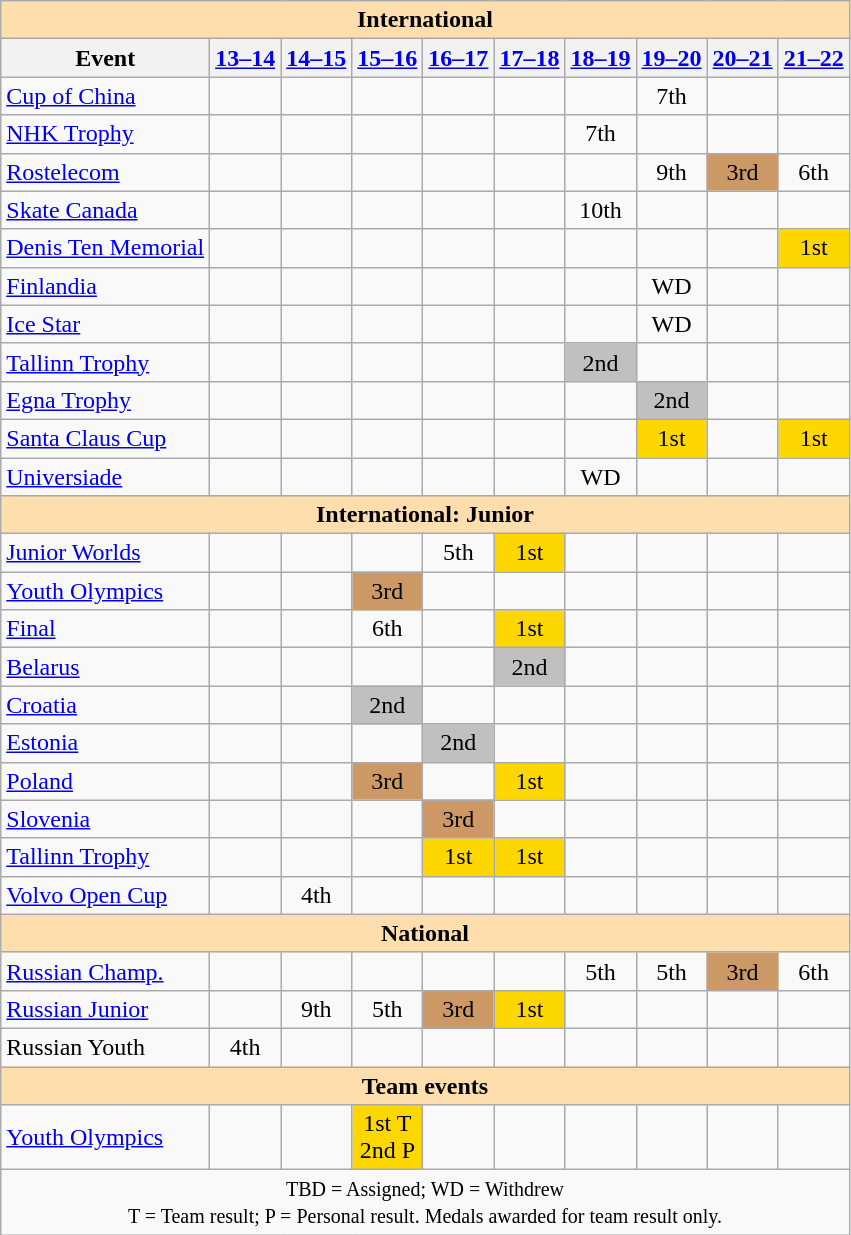<table class="wikitable" style="text-align:center">
<tr>
<th style="background-color: #ffdead; " colspan=10 align=center>International</th>
</tr>
<tr>
<th>Event</th>
<th><a href='#'>13–14</a></th>
<th><a href='#'>14–15</a></th>
<th><a href='#'>15–16</a></th>
<th><a href='#'>16–17</a></th>
<th><a href='#'>17–18</a></th>
<th><a href='#'>18–19</a></th>
<th><a href='#'>19–20</a></th>
<th><a href='#'>20–21</a></th>
<th><a href='#'>21–22</a></th>
</tr>
<tr>
<td align=left> <a href='#'>Cup of China</a></td>
<td></td>
<td></td>
<td></td>
<td></td>
<td></td>
<td></td>
<td>7th</td>
<td></td>
<td></td>
</tr>
<tr>
<td align=left> <a href='#'>NHK Trophy</a></td>
<td></td>
<td></td>
<td></td>
<td></td>
<td></td>
<td>7th</td>
<td></td>
<td></td>
<td></td>
</tr>
<tr>
<td align=left> <a href='#'>Rostelecom</a></td>
<td></td>
<td></td>
<td></td>
<td></td>
<td></td>
<td></td>
<td>9th</td>
<td bgcolor=cc9966>3rd</td>
<td>6th</td>
</tr>
<tr>
<td align=left> <a href='#'>Skate Canada</a></td>
<td></td>
<td></td>
<td></td>
<td></td>
<td></td>
<td>10th</td>
<td></td>
<td></td>
<td></td>
</tr>
<tr>
<td align=left> <a href='#'>Denis Ten Memorial</a></td>
<td></td>
<td></td>
<td></td>
<td></td>
<td></td>
<td></td>
<td></td>
<td></td>
<td bgcolor=gold>1st</td>
</tr>
<tr>
<td align=left> <a href='#'>Finlandia</a></td>
<td></td>
<td></td>
<td></td>
<td></td>
<td></td>
<td></td>
<td>WD</td>
<td></td>
<td></td>
</tr>
<tr>
<td align=left> <a href='#'>Ice Star</a></td>
<td></td>
<td></td>
<td></td>
<td></td>
<td></td>
<td></td>
<td>WD</td>
<td></td>
<td></td>
</tr>
<tr>
<td align=left> <a href='#'>Tallinn Trophy</a></td>
<td></td>
<td></td>
<td></td>
<td></td>
<td></td>
<td bgcolor=silver>2nd</td>
<td></td>
<td></td>
<td></td>
</tr>
<tr>
<td align=left><a href='#'>Egna Trophy</a></td>
<td></td>
<td></td>
<td></td>
<td></td>
<td></td>
<td></td>
<td bgcolor=silver>2nd</td>
<td></td>
<td></td>
</tr>
<tr>
<td align=left><a href='#'>Santa Claus Cup</a></td>
<td></td>
<td></td>
<td></td>
<td></td>
<td></td>
<td></td>
<td bgcolor=gold>1st</td>
<td></td>
<td bgcolor=gold>1st</td>
</tr>
<tr>
<td align=left><a href='#'>Universiade</a></td>
<td></td>
<td></td>
<td></td>
<td></td>
<td></td>
<td>WD</td>
<td></td>
<td></td>
<td></td>
</tr>
<tr>
<th style="background-color: #ffdead; " colspan=10 align=center>International: Junior</th>
</tr>
<tr>
<td align=left><a href='#'>Junior Worlds</a></td>
<td></td>
<td></td>
<td></td>
<td>5th</td>
<td bgcolor=gold>1st</td>
<td></td>
<td></td>
<td></td>
<td></td>
</tr>
<tr>
<td align=left><a href='#'>Youth Olympics</a></td>
<td></td>
<td></td>
<td bgcolor=cc9966>3rd</td>
<td></td>
<td></td>
<td></td>
<td></td>
<td></td>
<td></td>
</tr>
<tr>
<td align=left> <a href='#'>Final</a></td>
<td></td>
<td></td>
<td>6th</td>
<td></td>
<td bgcolor=gold>1st</td>
<td></td>
<td></td>
<td></td>
<td></td>
</tr>
<tr>
<td align=left> <a href='#'>Belarus</a></td>
<td></td>
<td></td>
<td></td>
<td></td>
<td bgcolor=silver>2nd</td>
<td></td>
<td></td>
<td></td>
<td></td>
</tr>
<tr>
<td align=left> <a href='#'>Croatia</a></td>
<td></td>
<td></td>
<td bgcolor=silver>2nd</td>
<td></td>
<td></td>
<td></td>
<td></td>
<td></td>
<td></td>
</tr>
<tr>
<td align=left> <a href='#'>Estonia</a></td>
<td></td>
<td></td>
<td></td>
<td bgcolor=silver>2nd</td>
<td></td>
<td></td>
<td></td>
<td></td>
<td></td>
</tr>
<tr>
<td align=left> <a href='#'>Poland</a></td>
<td></td>
<td></td>
<td bgcolor=cc9966>3rd</td>
<td></td>
<td bgcolor=gold>1st</td>
<td></td>
<td></td>
<td></td>
<td></td>
</tr>
<tr>
<td align=left> <a href='#'>Slovenia</a></td>
<td></td>
<td></td>
<td></td>
<td bgcolor=cc9966>3rd</td>
<td></td>
<td></td>
<td></td>
<td></td>
<td></td>
</tr>
<tr>
<td align=left><a href='#'>Tallinn Trophy</a></td>
<td></td>
<td></td>
<td></td>
<td bgcolor=gold>1st</td>
<td bgcolor=gold>1st</td>
<td></td>
<td></td>
<td></td>
<td></td>
</tr>
<tr>
<td align=left><a href='#'>Volvo Open Cup</a></td>
<td></td>
<td>4th</td>
<td></td>
<td></td>
<td></td>
<td></td>
<td></td>
<td></td>
<td></td>
</tr>
<tr>
<th style="background-color: #ffdead; " colspan=10 align=center>National</th>
</tr>
<tr>
<td align=left><a href='#'>Russian Champ.</a></td>
<td></td>
<td></td>
<td></td>
<td></td>
<td></td>
<td>5th</td>
<td>5th</td>
<td bgcolor=cc9966>3rd</td>
<td>6th</td>
</tr>
<tr>
<td align=left><a href='#'>Russian Junior</a></td>
<td></td>
<td>9th</td>
<td>5th</td>
<td bgcolor=cc9966>3rd</td>
<td bgcolor=gold>1st</td>
<td></td>
<td></td>
<td></td>
<td></td>
</tr>
<tr>
<td align=left>Russian Youth<br></td>
<td>4th</td>
<td></td>
<td></td>
<td></td>
<td></td>
<td></td>
<td></td>
<td></td>
<td></td>
</tr>
<tr>
<th style="background-color: #ffdead; " colspan=70 align=center>Team events</th>
</tr>
<tr>
<td align=left><a href='#'>Youth Olympics</a></td>
<td></td>
<td></td>
<td bgcolor=gold>1st T <br>2nd P</td>
<td></td>
<td></td>
<td></td>
<td></td>
<td></td>
</tr>
<tr>
<td colspan=10 align=center><small> TBD = Assigned; WD = Withdrew <br> T = Team result; P = Personal result. Medals awarded for team result only. </small></td>
</tr>
</table>
